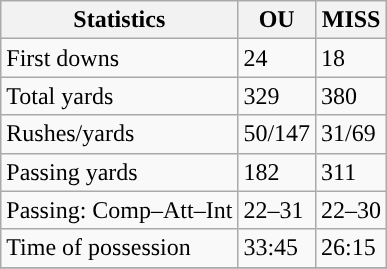<table class="wikitable" style="float: left;">
<tr>
<th>Statistics</th>
<th>OU</th>
<th>MISS</th>
</tr>
<tr>
<td>First downs</td>
<td>24</td>
<td>18</td>
</tr>
<tr>
<td>Total yards</td>
<td>329</td>
<td>380</td>
</tr>
<tr>
<td>Rushes/yards</td>
<td>50/147</td>
<td>31/69</td>
</tr>
<tr>
<td>Passing yards</td>
<td>182</td>
<td>311</td>
</tr>
<tr>
<td>Passing: Comp–Att–Int</td>
<td>22–31</td>
<td>22–30</td>
</tr>
<tr>
<td>Time of possession</td>
<td>33:45</td>
<td>26:15</td>
</tr>
<tr>
</tr>
</table>
